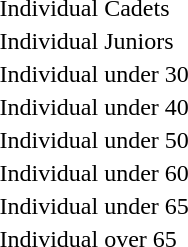<table>
<tr>
<td rowspan=2>Individual Cadets</td>
<td rowspan=2></td>
<td rowspan=2></td>
<td></td>
</tr>
<tr>
<td></td>
</tr>
<tr>
<td rowspan=2>Individual Juniors</td>
<td rowspan=2></td>
<td rowspan=2></td>
<td></td>
</tr>
<tr>
<td></td>
</tr>
<tr>
<td rowspan=2>Individual under 30</td>
<td rowspan=2></td>
<td rowspan=2></td>
<td></td>
</tr>
<tr>
<td></td>
</tr>
<tr>
<td rowspan=2>Individual under 40</td>
<td rowspan=2></td>
<td rowspan=2></td>
<td></td>
</tr>
<tr>
<td></td>
</tr>
<tr>
<td rowspan=2>Individual under 50</td>
<td rowspan=2></td>
<td rowspan=2></td>
<td></td>
</tr>
<tr>
<td></td>
</tr>
<tr>
<td rowspan=2>Individual under 60</td>
<td rowspan=2></td>
<td rowspan=2></td>
<td></td>
</tr>
<tr>
<td></td>
</tr>
<tr>
<td rowspan=2>Individual under 65</td>
<td rowspan=2></td>
<td rowspan=2></td>
<td></td>
</tr>
<tr>
<td></td>
</tr>
<tr>
<td rowspan=2>Individual over 65</td>
<td rowspan=2></td>
<td rowspan=2></td>
<td></td>
</tr>
<tr>
<td></td>
</tr>
</table>
